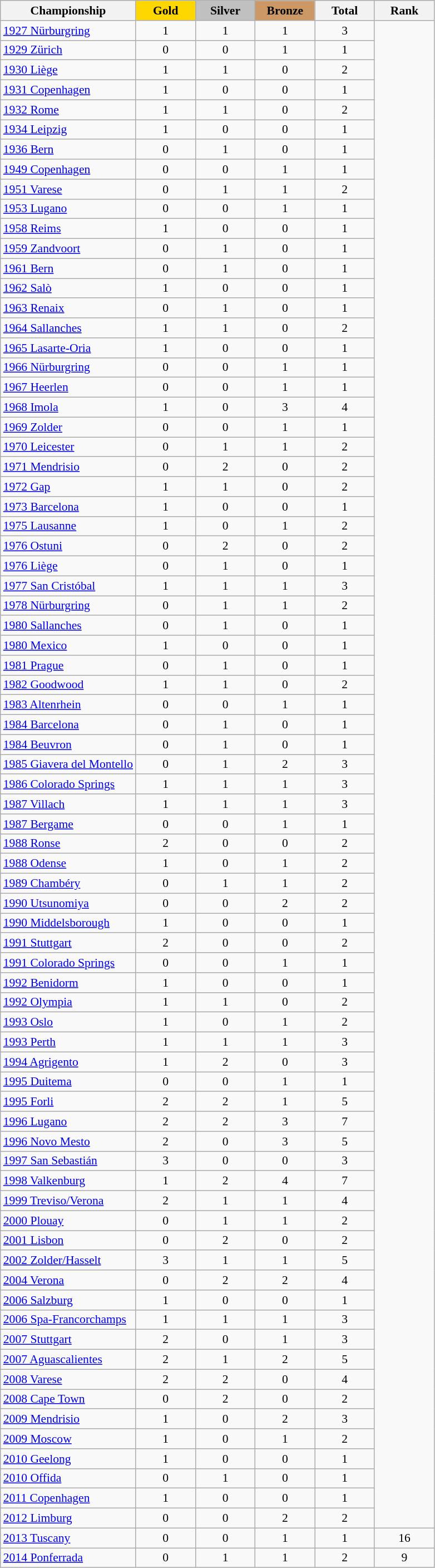<table class="wikitable sortable" border="1" style="text-align:center; font-size:90%;">
<tr>
<th style="width:15:em;">Championship</th>
<td style="background:gold; width:4.5em; font-weight:bold;">Gold</td>
<td style="background:silver; width:4.5em; font-weight:bold;">Silver</td>
<td style="background:#cc9966; width:4.5em; font-weight:bold;">Bronze</td>
<th style="width:4.5em;">Total</th>
<th style="width:4.5em;">Rank</th>
</tr>
<tr>
<td align=left> <a href='#'>1927 Nürburgring</a></td>
<td>1</td>
<td>1</td>
<td>1</td>
<td>3</td>
</tr>
<tr>
<td align=left> <a href='#'>1929 Zürich</a></td>
<td>0</td>
<td>0</td>
<td>1</td>
<td>1</td>
</tr>
<tr>
<td align=left> <a href='#'>1930 Liège</a></td>
<td>1</td>
<td>1</td>
<td>0</td>
<td>2</td>
</tr>
<tr>
<td align=left> <a href='#'>1931 Copenhagen</a></td>
<td>1</td>
<td>0</td>
<td>0</td>
<td>1</td>
</tr>
<tr>
<td align=left> <a href='#'>1932 Rome</a></td>
<td>1</td>
<td>1</td>
<td>0</td>
<td>2</td>
</tr>
<tr>
<td align=left> <a href='#'>1934 Leipzig</a></td>
<td>1</td>
<td>0</td>
<td>0</td>
<td>1</td>
</tr>
<tr>
<td align=left> <a href='#'>1936 Bern</a></td>
<td>0</td>
<td>1</td>
<td>0</td>
<td>1</td>
</tr>
<tr>
<td align=left> <a href='#'>1949 Copenhagen</a></td>
<td>0</td>
<td>0</td>
<td>1</td>
<td>1</td>
</tr>
<tr>
<td align=left> <a href='#'>1951 Varese</a></td>
<td>0</td>
<td>1</td>
<td>1</td>
<td>2</td>
</tr>
<tr>
<td align=left> <a href='#'>1953 Lugano</a></td>
<td>0</td>
<td>0</td>
<td>1</td>
<td>1</td>
</tr>
<tr>
<td align=left> <a href='#'>1958 Reims</a></td>
<td>1</td>
<td>0</td>
<td>0</td>
<td>1</td>
</tr>
<tr>
<td align=left> <a href='#'>1959 Zandvoort</a></td>
<td>0</td>
<td>1</td>
<td>0</td>
<td>1</td>
</tr>
<tr>
<td align=left> <a href='#'>1961 Bern</a></td>
<td>0</td>
<td>1</td>
<td>0</td>
<td>1</td>
</tr>
<tr>
<td align=left> <a href='#'>1962 Salò</a></td>
<td>1</td>
<td>0</td>
<td>0</td>
<td>1</td>
</tr>
<tr>
<td align=left> <a href='#'>1963 Renaix</a></td>
<td>0</td>
<td>1</td>
<td>0</td>
<td>1</td>
</tr>
<tr>
<td align=left> <a href='#'>1964 Sallanches</a></td>
<td>1</td>
<td>1</td>
<td>0</td>
<td>2</td>
</tr>
<tr>
<td align=left> <a href='#'>1965 Lasarte-Oria</a></td>
<td>1</td>
<td>0</td>
<td>0</td>
<td>1</td>
</tr>
<tr>
<td align=left> <a href='#'>1966 Nürburgring</a></td>
<td>0</td>
<td>0</td>
<td>1</td>
<td>1</td>
</tr>
<tr>
<td align=left> <a href='#'>1967 Heerlen</a></td>
<td>0</td>
<td>0</td>
<td>1</td>
<td>1</td>
</tr>
<tr>
<td align=left> <a href='#'>1968 Imola</a></td>
<td>1</td>
<td>0</td>
<td>3</td>
<td>4</td>
</tr>
<tr>
<td align=left> <a href='#'>1969 Zolder</a></td>
<td>0</td>
<td>0</td>
<td>1</td>
<td>1</td>
</tr>
<tr>
<td align=left> <a href='#'>1970 Leicester</a></td>
<td>0</td>
<td>1</td>
<td>1</td>
<td>2</td>
</tr>
<tr>
<td align=left> <a href='#'>1971 Mendrisio</a></td>
<td>0</td>
<td>2</td>
<td>0</td>
<td>2</td>
</tr>
<tr>
<td align=left> <a href='#'>1972 Gap</a></td>
<td>1</td>
<td>1</td>
<td>0</td>
<td>2</td>
</tr>
<tr>
<td align=left> <a href='#'>1973 Barcelona</a></td>
<td>1</td>
<td>0</td>
<td>0</td>
<td>1</td>
</tr>
<tr>
<td align=left> <a href='#'>1975 Lausanne</a></td>
<td>1</td>
<td>0</td>
<td>1</td>
<td>2</td>
</tr>
<tr>
<td align=left> <a href='#'>1976 Ostuni</a></td>
<td>0</td>
<td>2</td>
<td>0</td>
<td>2</td>
</tr>
<tr>
<td align=left> <a href='#'>1976 Liège</a></td>
<td>0</td>
<td>1</td>
<td>0</td>
<td>1</td>
</tr>
<tr>
<td align=left> <a href='#'>1977 San Cristóbal</a></td>
<td>1</td>
<td>1</td>
<td>1</td>
<td>3</td>
</tr>
<tr>
<td align=left> <a href='#'>1978 Nürburgring</a></td>
<td>0</td>
<td>1</td>
<td>1</td>
<td>2</td>
</tr>
<tr>
<td align=left> <a href='#'>1980 Sallanches</a></td>
<td>0</td>
<td>1</td>
<td>0</td>
<td>1</td>
</tr>
<tr>
<td align=left> <a href='#'>1980 Mexico</a></td>
<td>1</td>
<td>0</td>
<td>0</td>
<td>1</td>
</tr>
<tr>
<td align=left> <a href='#'>1981 Prague</a></td>
<td>0</td>
<td>1</td>
<td>0</td>
<td>1</td>
</tr>
<tr>
<td align=left> <a href='#'>1982 Goodwood</a></td>
<td>1</td>
<td>1</td>
<td>0</td>
<td>2</td>
</tr>
<tr>
<td align=left> <a href='#'>1983 Altenrhein</a></td>
<td>0</td>
<td>0</td>
<td>1</td>
<td>1</td>
</tr>
<tr>
<td align=left> <a href='#'>1984 Barcelona</a></td>
<td>0</td>
<td>1</td>
<td>0</td>
<td>1</td>
</tr>
<tr>
<td align=left> <a href='#'>1984 Beuvron</a></td>
<td>0</td>
<td>1</td>
<td>0</td>
<td>1</td>
</tr>
<tr>
<td align=left> <a href='#'>1985 Giavera del Montello</a></td>
<td>0</td>
<td>1</td>
<td>2</td>
<td>3</td>
</tr>
<tr>
<td align=left> <a href='#'>1986 Colorado Springs</a></td>
<td>1</td>
<td>1</td>
<td>1</td>
<td>3</td>
</tr>
<tr>
<td align=left> <a href='#'>1987 Villach</a></td>
<td>1</td>
<td>1</td>
<td>1</td>
<td>3</td>
</tr>
<tr>
<td align=left> <a href='#'>1987 Bergame</a></td>
<td>0</td>
<td>0</td>
<td>1</td>
<td>1</td>
</tr>
<tr>
<td align=left> <a href='#'>1988 Ronse</a></td>
<td>2</td>
<td>0</td>
<td>0</td>
<td>2</td>
</tr>
<tr>
<td align=left> <a href='#'>1988 Odense</a></td>
<td>1</td>
<td>0</td>
<td>1</td>
<td>2</td>
</tr>
<tr>
<td align=left> <a href='#'>1989 Chambéry</a></td>
<td>0</td>
<td>1</td>
<td>1</td>
<td>2</td>
</tr>
<tr>
<td align=left> <a href='#'>1990 Utsunomiya</a></td>
<td>0</td>
<td>0</td>
<td>2</td>
<td>2</td>
</tr>
<tr>
<td align=left> <a href='#'>1990 Middelsborough</a></td>
<td>1</td>
<td>0</td>
<td>0</td>
<td>1</td>
</tr>
<tr>
<td align=left> <a href='#'>1991 Stuttgart</a></td>
<td>2</td>
<td>0</td>
<td>0</td>
<td>2</td>
</tr>
<tr>
<td align=left> <a href='#'>1991 Colorado Springs</a></td>
<td>0</td>
<td>0</td>
<td>1</td>
<td>1</td>
</tr>
<tr>
<td align=left> <a href='#'>1992 Benidorm</a></td>
<td>1</td>
<td>0</td>
<td>0</td>
<td>1</td>
</tr>
<tr>
<td align=left> <a href='#'>1992 Olympia</a></td>
<td>1</td>
<td>1</td>
<td>0</td>
<td>2</td>
</tr>
<tr>
<td align=left> <a href='#'>1993 Oslo</a></td>
<td>1</td>
<td>0</td>
<td>1</td>
<td>2</td>
</tr>
<tr>
<td align=left> <a href='#'>1993 Perth</a></td>
<td>1</td>
<td>1</td>
<td>1</td>
<td>3</td>
</tr>
<tr>
<td align=left> <a href='#'>1994 Agrigento</a></td>
<td>1</td>
<td>2</td>
<td>0</td>
<td>3</td>
</tr>
<tr>
<td align=left> <a href='#'>1995 Duitema</a></td>
<td>0</td>
<td>0</td>
<td>1</td>
<td>1</td>
</tr>
<tr>
<td align=left> <a href='#'>1995 Forli</a></td>
<td>2</td>
<td>2</td>
<td>1</td>
<td>5</td>
</tr>
<tr>
<td align=left> <a href='#'>1996 Lugano</a></td>
<td>2</td>
<td>2</td>
<td>3</td>
<td>7</td>
</tr>
<tr>
<td align=left> <a href='#'>1996 Novo Mesto</a></td>
<td>2</td>
<td>0</td>
<td>3</td>
<td>5</td>
</tr>
<tr>
<td align=left> <a href='#'>1997 San Sebastián</a></td>
<td>3</td>
<td>0</td>
<td>0</td>
<td>3</td>
</tr>
<tr>
<td align=left> <a href='#'>1998 Valkenburg</a></td>
<td>1</td>
<td>2</td>
<td>4</td>
<td>7</td>
</tr>
<tr>
<td align=left> <a href='#'>1999 Treviso/Verona</a></td>
<td>2</td>
<td>1</td>
<td>1</td>
<td>4</td>
</tr>
<tr>
<td align=left> <a href='#'>2000 Plouay</a></td>
<td>0</td>
<td>1</td>
<td>1</td>
<td>2</td>
</tr>
<tr>
<td align=left> <a href='#'>2001 Lisbon</a></td>
<td>0</td>
<td>2</td>
<td>0</td>
<td>2</td>
</tr>
<tr>
<td align=left> <a href='#'>2002 Zolder/Hasselt</a></td>
<td>3</td>
<td>1</td>
<td>1</td>
<td>5</td>
</tr>
<tr>
<td align=left> <a href='#'>2004 Verona</a></td>
<td>0</td>
<td>2</td>
<td>2</td>
<td>4</td>
</tr>
<tr>
<td align=left> <a href='#'>2006 Salzburg</a></td>
<td>1</td>
<td>0</td>
<td>0</td>
<td>1</td>
</tr>
<tr>
<td align=left> <a href='#'>2006 Spa-Francorchamps</a></td>
<td>1</td>
<td>1</td>
<td>1</td>
<td>3</td>
</tr>
<tr>
<td align=left> <a href='#'>2007 Stuttgart</a></td>
<td>2</td>
<td>0</td>
<td>1</td>
<td>3</td>
</tr>
<tr>
<td align=left> <a href='#'>2007 Aguascalientes</a></td>
<td>2</td>
<td>1</td>
<td>2</td>
<td>5</td>
</tr>
<tr>
<td align=left> <a href='#'>2008 Varese</a></td>
<td>2</td>
<td>2</td>
<td>0</td>
<td>4</td>
</tr>
<tr>
<td align=left> <a href='#'>2008 Cape Town</a></td>
<td>0</td>
<td>2</td>
<td>0</td>
<td>2</td>
</tr>
<tr>
<td align=left> <a href='#'>2009 Mendrisio</a></td>
<td>1</td>
<td>0</td>
<td>2</td>
<td>3</td>
</tr>
<tr>
<td align=left> <a href='#'>2009 Moscow</a></td>
<td>1</td>
<td>0</td>
<td>1</td>
<td>2</td>
</tr>
<tr>
<td align=left> <a href='#'>2010 Geelong</a></td>
<td>1</td>
<td>0</td>
<td>0</td>
<td>1</td>
</tr>
<tr>
<td align=left> <a href='#'>2010 Offida</a></td>
<td>0</td>
<td>1</td>
<td>0</td>
<td>1</td>
</tr>
<tr>
<td align=left> <a href='#'>2011 Copenhagen</a></td>
<td>1</td>
<td>0</td>
<td>0</td>
<td>1</td>
</tr>
<tr>
<td align=left> <a href='#'>2012 Limburg</a></td>
<td>0</td>
<td>0</td>
<td>2</td>
<td>2</td>
</tr>
<tr>
<td align=left> <a href='#'>2013 Tuscany</a></td>
<td>0</td>
<td>0</td>
<td>1</td>
<td>1</td>
<td>16</td>
</tr>
<tr>
<td align=left> <a href='#'>2014 Ponferrada</a></td>
<td>0</td>
<td>1</td>
<td>1</td>
<td>2</td>
<td>9</td>
</tr>
</table>
